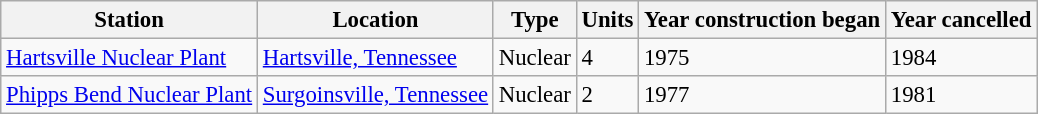<table class="wikitable sortable" style="font-size:95%;">
<tr>
<th>Station</th>
<th>Location</th>
<th>Type</th>
<th>Units</th>
<th>Year construction began</th>
<th>Year cancelled</th>
</tr>
<tr>
<td><a href='#'>Hartsville Nuclear Plant</a></td>
<td><a href='#'>Hartsville, Tennessee</a></td>
<td>Nuclear</td>
<td>4</td>
<td>1975</td>
<td>1984</td>
</tr>
<tr>
<td><a href='#'>Phipps Bend Nuclear Plant</a></td>
<td><a href='#'>Surgoinsville, Tennessee</a></td>
<td>Nuclear</td>
<td>2</td>
<td>1977</td>
<td>1981</td>
</tr>
</table>
